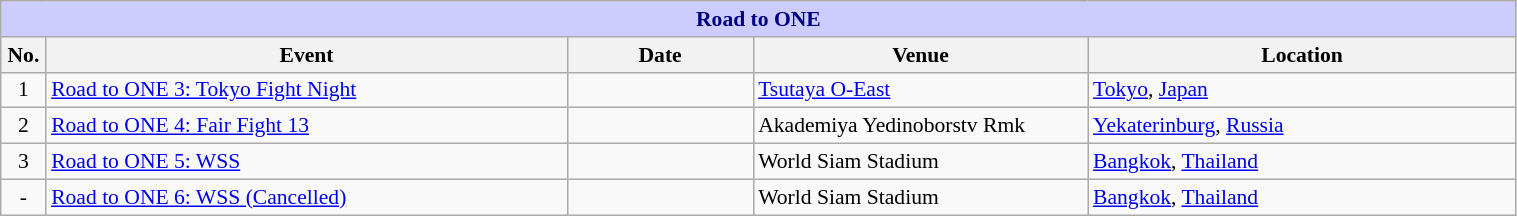<table class="wikitable" style="width:80%; font-size:90%;">
<tr>
<th colspan="8" style="background-color: #ccf; color: #000080; text-align: center;"><strong>Road to ONE</strong></th>
</tr>
<tr>
<th style= width:1%;">No.</th>
<th style= width:28%;">Event</th>
<th style= width:10%;">Date</th>
<th style= width:18%;">Venue</th>
<th style= width:23%;">Location</th>
</tr>
<tr>
<td align=center>1</td>
<td><a href='#'>Road to ONE 3: Tokyo Fight Night</a></td>
<td></td>
<td><a href='#'>Tsutaya O-East</a></td>
<td> <a href='#'>Tokyo</a>, <a href='#'>Japan</a></td>
</tr>
<tr>
<td align=center>2</td>
<td><a href='#'>Road to ONE 4: Fair Fight 13</a></td>
<td></td>
<td>Akademiya Yedinoborstv Rmk</td>
<td> <a href='#'>Yekaterinburg</a>, <a href='#'>Russia</a></td>
</tr>
<tr>
<td align=center>3</td>
<td><a href='#'>Road to ONE 5: WSS</a></td>
<td></td>
<td>World Siam Stadium</td>
<td> <a href='#'>Bangkok</a>, <a href='#'>Thailand</a></td>
</tr>
<tr>
<td align=center>-</td>
<td><a href='#'>Road to ONE 6: WSS (Cancelled)</a></td>
<td></td>
<td>World Siam Stadium</td>
<td> <a href='#'>Bangkok</a>, <a href='#'>Thailand</a></td>
</tr>
</table>
